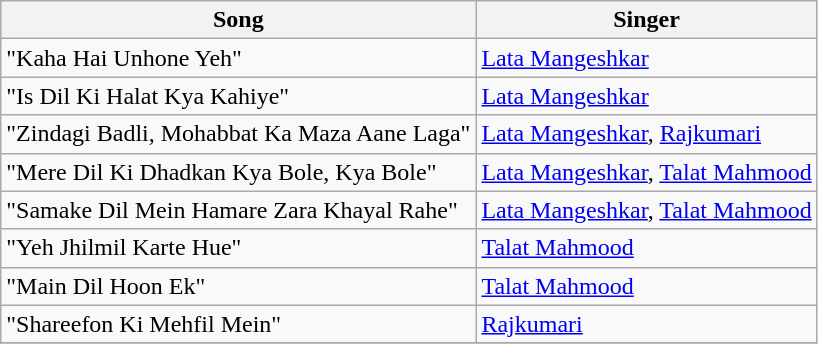<table class="wikitable">
<tr>
<th>Song</th>
<th>Singer</th>
</tr>
<tr>
<td>"Kaha Hai Unhone Yeh"</td>
<td><a href='#'>Lata Mangeshkar</a></td>
</tr>
<tr>
<td>"Is Dil Ki Halat Kya Kahiye"</td>
<td><a href='#'>Lata Mangeshkar</a></td>
</tr>
<tr>
<td>"Zindagi Badli, Mohabbat Ka Maza Aane Laga"</td>
<td><a href='#'>Lata Mangeshkar</a>, <a href='#'>Rajkumari</a></td>
</tr>
<tr>
<td>"Mere Dil Ki Dhadkan Kya Bole, Kya Bole"</td>
<td><a href='#'>Lata Mangeshkar</a>, <a href='#'>Talat Mahmood</a></td>
</tr>
<tr>
<td>"Samake Dil Mein Hamare Zara Khayal Rahe"</td>
<td><a href='#'>Lata Mangeshkar</a>, <a href='#'>Talat Mahmood</a></td>
</tr>
<tr>
<td>"Yeh Jhilmil Karte Hue"</td>
<td><a href='#'>Talat Mahmood</a></td>
</tr>
<tr>
<td>"Main Dil Hoon Ek"</td>
<td><a href='#'>Talat Mahmood</a></td>
</tr>
<tr>
<td>"Shareefon Ki Mehfil Mein"</td>
<td><a href='#'>Rajkumari</a></td>
</tr>
<tr>
</tr>
</table>
